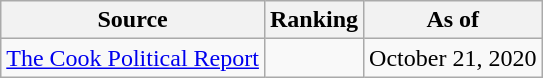<table class="wikitable" style="text-align:center">
<tr>
<th>Source</th>
<th>Ranking</th>
<th>As of</th>
</tr>
<tr>
<td align=left><a href='#'>The Cook Political Report</a></td>
<td></td>
<td>October 21, 2020</td>
</tr>
</table>
